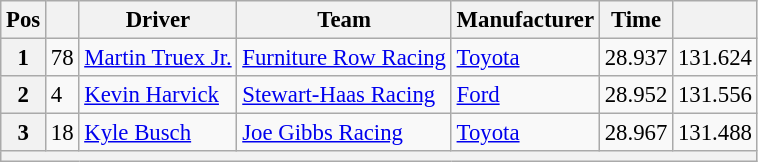<table class="wikitable" style="font-size:95%">
<tr>
<th>Pos</th>
<th></th>
<th>Driver</th>
<th>Team</th>
<th>Manufacturer</th>
<th>Time</th>
<th></th>
</tr>
<tr>
<th>1</th>
<td>78</td>
<td><a href='#'>Martin Truex Jr.</a></td>
<td><a href='#'>Furniture Row Racing</a></td>
<td><a href='#'>Toyota</a></td>
<td>28.937</td>
<td>131.624</td>
</tr>
<tr>
<th>2</th>
<td>4</td>
<td><a href='#'>Kevin Harvick</a></td>
<td><a href='#'>Stewart-Haas Racing</a></td>
<td><a href='#'>Ford</a></td>
<td>28.952</td>
<td>131.556</td>
</tr>
<tr>
<th>3</th>
<td>18</td>
<td><a href='#'>Kyle Busch</a></td>
<td><a href='#'>Joe Gibbs Racing</a></td>
<td><a href='#'>Toyota</a></td>
<td>28.967</td>
<td>131.488</td>
</tr>
<tr>
<th colspan="7"></th>
</tr>
</table>
